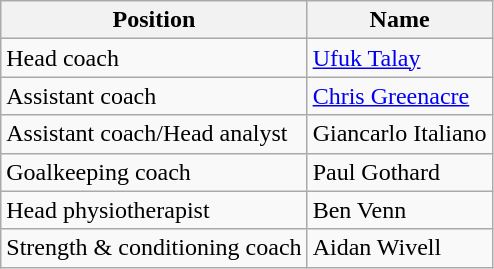<table class="wikitable">
<tr>
<th>Position</th>
<th>Name</th>
</tr>
<tr>
<td>Head coach</td>
<td> <a href='#'>Ufuk Talay</a></td>
</tr>
<tr>
<td>Assistant coach</td>
<td> <a href='#'>Chris Greenacre</a></td>
</tr>
<tr>
<td>Assistant coach/Head analyst</td>
<td> Giancarlo Italiano</td>
</tr>
<tr>
<td>Goalkeeping coach</td>
<td> Paul Gothard</td>
</tr>
<tr>
<td>Head physiotherapist</td>
<td> Ben Venn</td>
</tr>
<tr>
<td>Strength & conditioning coach</td>
<td> Aidan Wivell</td>
</tr>
</table>
